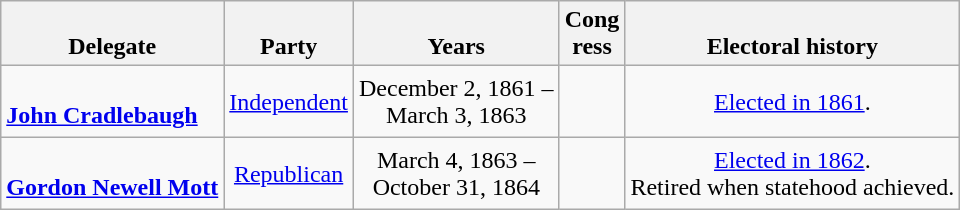<table class=wikitable style="text-align:center">
<tr valign=bottom>
<th>Delegate</th>
<th>Party</th>
<th>Years</th>
<th>Cong<br>ress</th>
<th>Electoral history</th>
</tr>
<tr style="height:3em">
<td align=left><br><strong><a href='#'>John Cradlebaugh</a></strong><br></td>
<td><a href='#'>Independent</a></td>
<td nowrap>December 2, 1861 –<br>March 3, 1863</td>
<td></td>
<td><a href='#'>Elected in 1861</a>.<br></td>
</tr>
<tr style="height:3em">
<td align=left><br><strong><a href='#'>Gordon Newell Mott</a></strong><br></td>
<td><a href='#'>Republican</a></td>
<td nowrap>March 4, 1863 –<br>October 31, 1864</td>
<td></td>
<td><a href='#'>Elected in 1862</a>.<br>Retired when statehood achieved.</td>
</tr>
</table>
